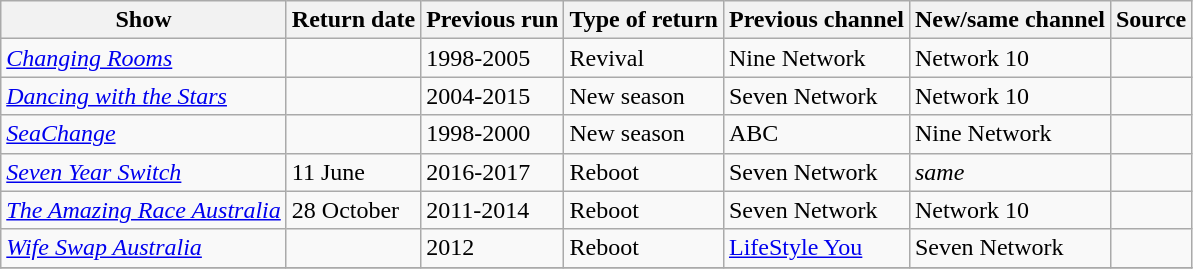<table class="wikitable sortable">
<tr>
<th>Show</th>
<th>Return date</th>
<th>Previous run</th>
<th>Type of return</th>
<th>Previous channel</th>
<th>New/same channel</th>
<th>Source</th>
</tr>
<tr>
<td><em><a href='#'>Changing Rooms</a></em></td>
<td></td>
<td>1998-2005</td>
<td>Revival</td>
<td>Nine Network</td>
<td>Network 10</td>
<td></td>
</tr>
<tr>
<td><em><a href='#'>Dancing with the Stars</a></em></td>
<td></td>
<td>2004-2015</td>
<td>New season</td>
<td>Seven Network</td>
<td>Network 10</td>
<td></td>
</tr>
<tr>
<td><em><a href='#'>SeaChange</a></em></td>
<td></td>
<td>1998-2000</td>
<td>New season</td>
<td>ABC</td>
<td>Nine Network</td>
<td></td>
</tr>
<tr>
<td><em><a href='#'>Seven Year Switch</a></em></td>
<td>11 June</td>
<td>2016-2017</td>
<td>Reboot</td>
<td>Seven Network</td>
<td><em>same</em></td>
<td></td>
</tr>
<tr>
<td><em><a href='#'>The Amazing Race Australia</a></em></td>
<td>28 October</td>
<td>2011-2014</td>
<td>Reboot</td>
<td>Seven Network</td>
<td>Network 10</td>
<td></td>
</tr>
<tr>
<td><em><a href='#'>Wife Swap Australia</a></em></td>
<td></td>
<td>2012</td>
<td>Reboot</td>
<td><a href='#'>LifeStyle You</a></td>
<td>Seven Network</td>
<td></td>
</tr>
<tr>
</tr>
</table>
